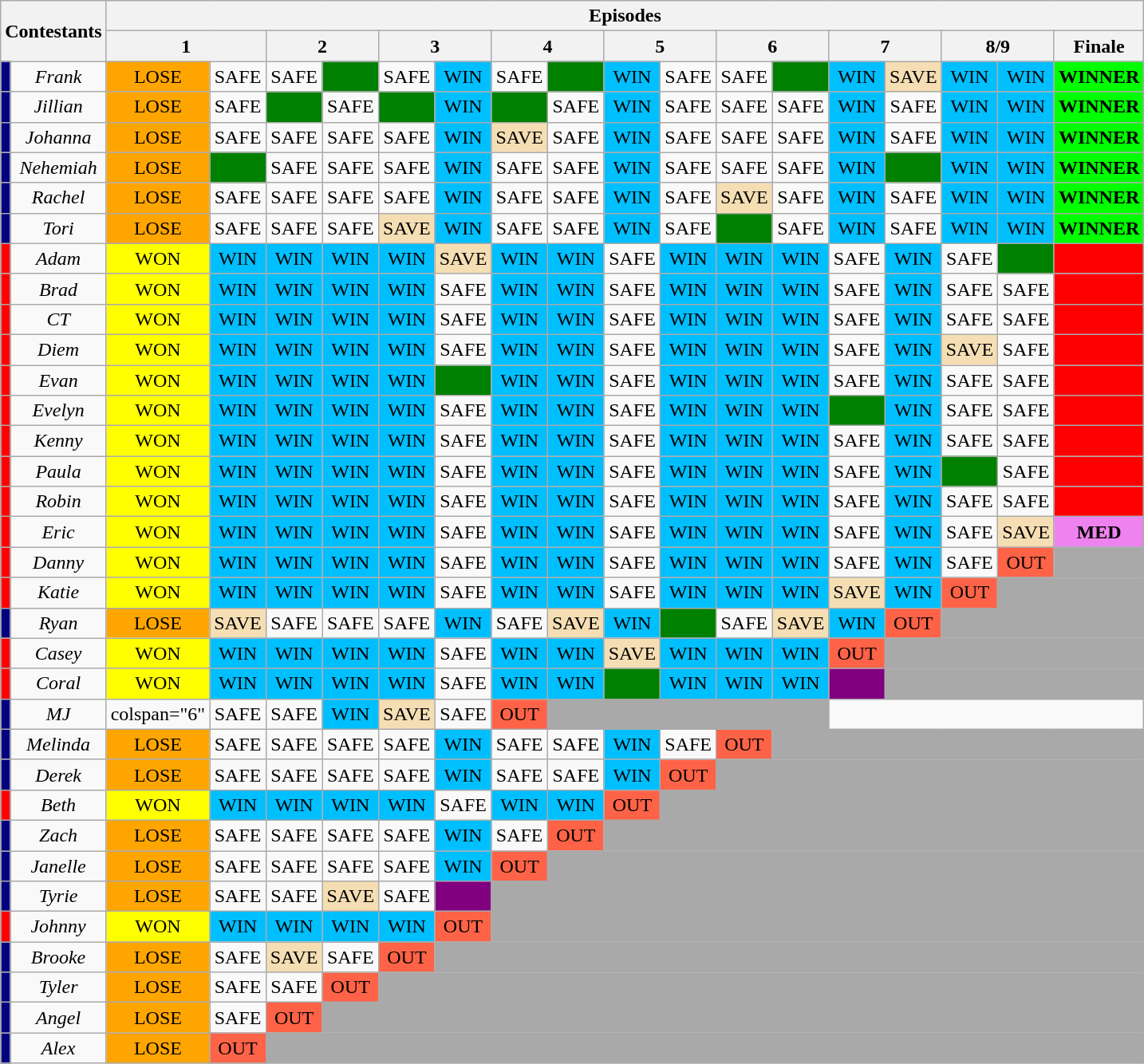<table class="wikitable" style="text-align:center; font-size:100%;">
<tr>
<th rowspan=2 colspan=2>Contestants</th>
<th colspan=17>Episodes</th>
</tr>
<tr>
<th colspan=2>1</th>
<th colspan=2>2</th>
<th colspan=2>3</th>
<th colspan=2>4</th>
<th colspan=2>5</th>
<th colspan=2>6</th>
<th colspan=2>7</th>
<th colspan=2>8/9</th>
<th>Finale</th>
</tr>
<tr>
<td bgcolor="navy"></td>
<td><em>Frank</em></td>
<td bgcolor="orange">LOSE</td>
<td>SAFE</td>
<td>SAFE</td>
<td bgcolor="green"></td>
<td>SAFE</td>
<td bgcolor="deepskyblue">WIN</td>
<td>SAFE</td>
<td bgcolor="green"></td>
<td bgcolor="deepskyblue">WIN</td>
<td>SAFE</td>
<td>SAFE</td>
<td bgcolor="green"></td>
<td bgcolor="deepskyblue">WIN</td>
<td bgcolor="wheat">SAVE</td>
<td bgcolor="deepskyblue">WIN</td>
<td bgcolor="deepskyblue">WIN</td>
<td bgcolor="lime"><strong>WINNER</strong></td>
</tr>
<tr>
<td bgcolor="navy"></td>
<td><em>Jillian</em></td>
<td bgcolor="orange">LOSE</td>
<td>SAFE</td>
<td bgcolor="green"></td>
<td>SAFE</td>
<td bgcolor="green"></td>
<td bgcolor="deepskyblue">WIN</td>
<td bgcolor="green"></td>
<td>SAFE</td>
<td bgcolor="deepskyblue">WIN</td>
<td>SAFE</td>
<td>SAFE</td>
<td>SAFE</td>
<td bgcolor="deepskyblue">WIN</td>
<td>SAFE</td>
<td bgcolor="deepskyblue">WIN</td>
<td bgcolor="deepskyblue">WIN</td>
<td bgcolor="lime"><strong>WINNER</strong></td>
</tr>
<tr>
<td bgcolor="navy"></td>
<td><em>Johanna</em></td>
<td bgcolor="orange">LOSE</td>
<td>SAFE</td>
<td>SAFE</td>
<td>SAFE</td>
<td>SAFE</td>
<td bgcolor="deepskyblue">WIN</td>
<td bgcolor="wheat">SAVE</td>
<td>SAFE</td>
<td bgcolor="deepskyblue">WIN</td>
<td>SAFE</td>
<td>SAFE</td>
<td>SAFE</td>
<td bgcolor="deepskyblue">WIN</td>
<td>SAFE</td>
<td bgcolor="deepskyblue">WIN</td>
<td bgcolor="deepskyblue">WIN</td>
<td bgcolor="lime"><strong>WINNER</strong></td>
</tr>
<tr>
<td bgcolor="navy"></td>
<td><em>Nehemiah</em></td>
<td bgcolor="orange">LOSE</td>
<td bgcolor="green"></td>
<td>SAFE</td>
<td>SAFE</td>
<td>SAFE</td>
<td bgcolor="deepskyblue">WIN</td>
<td>SAFE</td>
<td>SAFE</td>
<td bgcolor="deepskyblue">WIN</td>
<td>SAFE</td>
<td>SAFE</td>
<td>SAFE</td>
<td bgcolor="deepskyblue">WIN</td>
<td bgcolor="green"></td>
<td bgcolor="deepskyblue">WIN</td>
<td bgcolor="deepskyblue">WIN</td>
<td bgcolor="lime"><strong>WINNER</strong></td>
</tr>
<tr>
<td bgcolor="navy"></td>
<td><em>Rachel</em></td>
<td bgcolor="orange">LOSE</td>
<td>SAFE</td>
<td>SAFE</td>
<td>SAFE</td>
<td>SAFE</td>
<td bgcolor="deepskyblue">WIN</td>
<td>SAFE</td>
<td>SAFE</td>
<td bgcolor="deepskyblue">WIN</td>
<td>SAFE</td>
<td bgcolor="wheat">SAVE</td>
<td>SAFE</td>
<td bgcolor="deepskyblue">WIN</td>
<td>SAFE</td>
<td bgcolor="deepskyblue">WIN</td>
<td bgcolor="deepskyblue">WIN</td>
<td bgcolor="lime"><strong>WINNER</strong></td>
</tr>
<tr>
<td bgcolor="navy"></td>
<td><em>Tori</em></td>
<td bgcolor="orange">LOSE</td>
<td>SAFE</td>
<td>SAFE</td>
<td>SAFE</td>
<td bgcolor="wheat">SAVE</td>
<td bgcolor="deepskyblue">WIN</td>
<td>SAFE</td>
<td>SAFE</td>
<td bgcolor="deepskyblue">WIN</td>
<td>SAFE</td>
<td bgcolor="green"></td>
<td>SAFE</td>
<td bgcolor="deepskyblue">WIN</td>
<td>SAFE</td>
<td bgcolor="deepskyblue">WIN</td>
<td bgcolor="deepskyblue">WIN</td>
<td bgcolor="lime"><strong>WINNER</strong></td>
</tr>
<tr>
<td bgcolor="red"></td>
<td><em>Adam</em></td>
<td bgcolor="yellow">WON</td>
<td bgcolor="deepskyblue">WIN</td>
<td bgcolor="deepskyblue">WIN</td>
<td bgcolor="deepskyblue">WIN</td>
<td bgcolor="deepskyblue">WIN</td>
<td bgcolor="wheat">SAVE</td>
<td bgcolor="deepskyblue">WIN</td>
<td bgcolor="deepskyblue">WIN</td>
<td>SAFE</td>
<td bgcolor="deepskyblue">WIN</td>
<td bgcolor="deepskyblue">WIN</td>
<td bgcolor="deepskyblue">WIN</td>
<td>SAFE</td>
<td bgcolor="deepskyblue">WIN</td>
<td>SAFE</td>
<td bgcolor="green"></td>
<td bgcolor="red"><strong></strong></td>
</tr>
<tr>
<td bgcolor="red"></td>
<td><em>Brad</em></td>
<td bgcolor="yellow">WON</td>
<td bgcolor="deepskyblue">WIN</td>
<td bgcolor="deepskyblue">WIN</td>
<td bgcolor="deepskyblue">WIN</td>
<td bgcolor="deepskyblue">WIN</td>
<td>SAFE</td>
<td bgcolor="deepskyblue">WIN</td>
<td bgcolor="deepskyblue">WIN</td>
<td>SAFE</td>
<td bgcolor="deepskyblue">WIN</td>
<td bgcolor="deepskyblue">WIN</td>
<td bgcolor="deepskyblue">WIN</td>
<td>SAFE</td>
<td bgcolor="deepskyblue">WIN</td>
<td>SAFE</td>
<td>SAFE</td>
<td bgcolor="red"><strong></strong></td>
</tr>
<tr>
<td bgcolor="red"></td>
<td><em>CT</em></td>
<td bgcolor="yellow">WON</td>
<td bgcolor="deepskyblue">WIN</td>
<td bgcolor="deepskyblue">WIN</td>
<td bgcolor="deepskyblue">WIN</td>
<td bgcolor="deepskyblue">WIN</td>
<td>SAFE</td>
<td bgcolor="deepskyblue">WIN</td>
<td bgcolor="deepskyblue">WIN</td>
<td>SAFE</td>
<td bgcolor="deepskyblue">WIN</td>
<td bgcolor="deepskyblue">WIN</td>
<td bgcolor="deepskyblue">WIN</td>
<td>SAFE</td>
<td bgcolor="deepskyblue">WIN</td>
<td>SAFE</td>
<td>SAFE</td>
<td bgcolor="red"><strong></strong></td>
</tr>
<tr>
<td bgcolor="red"></td>
<td><em>Diem</em></td>
<td bgcolor="yellow">WON</td>
<td bgcolor="deepskyblue">WIN</td>
<td bgcolor="deepskyblue">WIN</td>
<td bgcolor="deepskyblue">WIN</td>
<td bgcolor="deepskyblue">WIN</td>
<td>SAFE</td>
<td bgcolor="deepskyblue">WIN</td>
<td bgcolor="deepskyblue">WIN</td>
<td>SAFE</td>
<td bgcolor="deepskyblue">WIN</td>
<td bgcolor="deepskyblue">WIN</td>
<td bgcolor="deepskyblue">WIN</td>
<td>SAFE</td>
<td bgcolor="deepskyblue">WIN</td>
<td bgcolor="wheat">SAVE</td>
<td>SAFE</td>
<td bgcolor="red"><strong></strong></td>
</tr>
<tr>
<td bgcolor="red"></td>
<td><em>Evan</em></td>
<td bgcolor="yellow">WON</td>
<td bgcolor="deepskyblue">WIN</td>
<td bgcolor="deepskyblue">WIN</td>
<td bgcolor="deepskyblue">WIN</td>
<td bgcolor="deepskyblue">WIN</td>
<td bgcolor="green"></td>
<td bgcolor="deepskyblue">WIN</td>
<td bgcolor="deepskyblue">WIN</td>
<td>SAFE</td>
<td bgcolor="deepskyblue">WIN</td>
<td bgcolor="deepskyblue">WIN</td>
<td bgcolor="deepskyblue">WIN</td>
<td>SAFE</td>
<td bgcolor="deepskyblue">WIN</td>
<td>SAFE</td>
<td>SAFE</td>
<td bgcolor="red"><strong></strong></td>
</tr>
<tr>
<td bgcolor="red"></td>
<td><em>Evelyn</em></td>
<td bgcolor="yellow">WON</td>
<td bgcolor="deepskyblue">WIN</td>
<td bgcolor="deepskyblue">WIN</td>
<td bgcolor="deepskyblue">WIN</td>
<td bgcolor="deepskyblue">WIN</td>
<td>SAFE</td>
<td bgcolor="deepskyblue">WIN</td>
<td bgcolor="deepskyblue">WIN</td>
<td>SAFE</td>
<td bgcolor="deepskyblue">WIN</td>
<td bgcolor="deepskyblue">WIN</td>
<td bgcolor="deepskyblue">WIN</td>
<td bgcolor="green"></td>
<td bgcolor="deepskyblue">WIN</td>
<td>SAFE</td>
<td>SAFE</td>
<td bgcolor="red"><strong></strong></td>
</tr>
<tr>
<td bgcolor="red"></td>
<td><em>Kenny</em></td>
<td bgcolor="yellow">WON</td>
<td bgcolor="deepskyblue">WIN</td>
<td bgcolor="deepskyblue">WIN</td>
<td bgcolor="deepskyblue">WIN</td>
<td bgcolor="deepskyblue">WIN</td>
<td>SAFE</td>
<td bgcolor="deepskyblue">WIN</td>
<td bgcolor="deepskyblue">WIN</td>
<td>SAFE</td>
<td bgcolor="deepskyblue">WIN</td>
<td bgcolor="deepskyblue">WIN</td>
<td bgcolor="deepskyblue">WIN</td>
<td>SAFE</td>
<td bgcolor="deepskyblue">WIN</td>
<td>SAFE</td>
<td>SAFE</td>
<td bgcolor="red"><strong></strong></td>
</tr>
<tr>
<td bgcolor="red"></td>
<td><em>Paula</em></td>
<td bgcolor="yellow">WON</td>
<td bgcolor="deepskyblue">WIN</td>
<td bgcolor="deepskyblue">WIN</td>
<td bgcolor="deepskyblue">WIN</td>
<td bgcolor="deepskyblue">WIN</td>
<td>SAFE</td>
<td bgcolor="deepskyblue">WIN</td>
<td bgcolor="deepskyblue">WIN</td>
<td>SAFE</td>
<td bgcolor="deepskyblue">WIN</td>
<td bgcolor="deepskyblue">WIN</td>
<td bgcolor="deepskyblue">WIN</td>
<td>SAFE</td>
<td bgcolor="deepskyblue">WIN</td>
<td bgcolor="green"></td>
<td>SAFE</td>
<td bgcolor="red"><strong></strong></td>
</tr>
<tr>
<td bgcolor="red"></td>
<td><em>Robin</em></td>
<td bgcolor="yellow">WON</td>
<td bgcolor="deepskyblue">WIN</td>
<td bgcolor="deepskyblue">WIN</td>
<td bgcolor="deepskyblue">WIN</td>
<td bgcolor="deepskyblue">WIN</td>
<td>SAFE</td>
<td bgcolor="deepskyblue">WIN</td>
<td bgcolor="deepskyblue">WIN</td>
<td>SAFE</td>
<td bgcolor="deepskyblue">WIN</td>
<td bgcolor="deepskyblue">WIN</td>
<td bgcolor="deepskyblue">WIN</td>
<td>SAFE</td>
<td bgcolor="deepskyblue">WIN</td>
<td>SAFE</td>
<td>SAFE</td>
<td bgcolor="red"><strong></strong></td>
</tr>
<tr>
<td bgcolor="red"></td>
<td><em>Eric</em></td>
<td bgcolor="yellow">WON</td>
<td bgcolor="deepskyblue">WIN</td>
<td bgcolor="deepskyblue">WIN</td>
<td bgcolor="deepskyblue">WIN</td>
<td bgcolor="deepskyblue">WIN</td>
<td>SAFE</td>
<td bgcolor="deepskyblue">WIN</td>
<td bgcolor="deepskyblue">WIN</td>
<td>SAFE</td>
<td bgcolor="deepskyblue">WIN</td>
<td bgcolor="deepskyblue">WIN</td>
<td bgcolor="deepskyblue">WIN</td>
<td>SAFE</td>
<td bgcolor="deepskyblue">WIN</td>
<td>SAFE</td>
<td bgcolor="wheat">SAVE</td>
<td bgcolor="violet"><strong>MED</strong></td>
</tr>
<tr>
<td bgcolor="red"></td>
<td><em>Danny</em></td>
<td bgcolor="yellow">WON</td>
<td bgcolor="deepskyblue">WIN</td>
<td bgcolor="deepskyblue">WIN</td>
<td bgcolor="deepskyblue">WIN</td>
<td bgcolor="deepskyblue">WIN</td>
<td>SAFE</td>
<td bgcolor="deepskyblue">WIN</td>
<td bgcolor="deepskyblue">WIN</td>
<td>SAFE</td>
<td bgcolor="deepskyblue">WIN</td>
<td bgcolor="deepskyblue">WIN</td>
<td bgcolor="deepskyblue">WIN</td>
<td>SAFE</td>
<td bgcolor="deepskyblue">WIN</td>
<td>SAFE</td>
<td bgcolor="tomato">OUT</td>
<td colspan="1" style="background:darkgray"></td>
</tr>
<tr>
<td bgcolor="red"></td>
<td><em>Katie</em></td>
<td bgcolor="yellow">WON</td>
<td bgcolor="deepskyblue">WIN</td>
<td bgcolor="deepskyblue">WIN</td>
<td bgcolor="deepskyblue">WIN</td>
<td bgcolor="deepskyblue">WIN</td>
<td>SAFE</td>
<td bgcolor="deepskyblue">WIN</td>
<td bgcolor="deepskyblue">WIN</td>
<td>SAFE</td>
<td bgcolor="deepskyblue">WIN</td>
<td bgcolor="deepskyblue">WIN</td>
<td bgcolor="deepskyblue">WIN</td>
<td bgcolor="wheat">SAVE</td>
<td bgcolor="deepskyblue">WIN</td>
<td bgcolor="tomato">OUT</td>
<td colspan="2" style="background:darkgray"></td>
</tr>
<tr>
<td bgcolor="navy"></td>
<td><em>Ryan</em></td>
<td bgcolor="orange">LOSE</td>
<td bgcolor="wheat">SAVE</td>
<td>SAFE</td>
<td>SAFE</td>
<td>SAFE</td>
<td bgcolor="deepskyblue">WIN</td>
<td>SAFE</td>
<td bgcolor="wheat">SAVE</td>
<td bgcolor="deepskyblue">WIN</td>
<td bgcolor="green"></td>
<td>SAFE</td>
<td bgcolor="wheat">SAVE</td>
<td bgcolor="deepskyblue">WIN</td>
<td bgcolor="tomato">OUT</td>
<td colspan="3" style="background:darkgray"></td>
</tr>
<tr>
<td bgcolor="red"></td>
<td><em>Casey</em></td>
<td bgcolor="yellow">WON</td>
<td bgcolor="deepskyblue">WIN</td>
<td bgcolor="deepskyblue">WIN</td>
<td bgcolor="deepskyblue">WIN</td>
<td bgcolor="deepskyblue">WIN</td>
<td>SAFE</td>
<td bgcolor="deepskyblue">WIN</td>
<td bgcolor="deepskyblue">WIN</td>
<td bgcolor="wheat">SAVE</td>
<td bgcolor="deepskyblue">WIN</td>
<td bgcolor="deepskyblue">WIN</td>
<td bgcolor="deepskyblue">WIN</td>
<td bgcolor="tomato">OUT</td>
<td colspan="4" style="background:darkgray"></td>
</tr>
<tr>
<td bgcolor="red"></td>
<td><em>Coral</em></td>
<td bgcolor="yellow">WON</td>
<td bgcolor="deepskyblue">WIN</td>
<td bgcolor="deepskyblue">WIN</td>
<td bgcolor="deepskyblue">WIN</td>
<td bgcolor="deepskyblue">WIN</td>
<td>SAFE</td>
<td bgcolor="deepskyblue">WIN</td>
<td bgcolor="deepskyblue">WIN</td>
<td bgcolor="green"></td>
<td bgcolor="deepskyblue">WIN</td>
<td bgcolor="deepskyblue">WIN</td>
<td bgcolor="deepskyblue">WIN</td>
<td bgcolor="purple"></td>
<td colspan="4" style="background:darkgray"></td>
</tr>
<tr>
<td bgcolor="navy"></td>
<td><em>MJ</em></td>
<td>colspan="6" </td>
<td>SAFE</td>
<td>SAFE</td>
<td bgcolor="deepskyblue">WIN</td>
<td bgcolor="wheat">SAVE</td>
<td>SAFE</td>
<td bgcolor="tomato">OUT</td>
<td colspan="5" style="background:darkgray"></td>
</tr>
<tr>
<td bgcolor="navy"></td>
<td><em>Melinda</em></td>
<td bgcolor="orange">LOSE</td>
<td>SAFE</td>
<td>SAFE</td>
<td>SAFE</td>
<td>SAFE</td>
<td bgcolor="deepskyblue">WIN</td>
<td>SAFE</td>
<td>SAFE</td>
<td bgcolor="deepskyblue">WIN</td>
<td>SAFE</td>
<td bgcolor="tomato">OUT</td>
<td colspan="6" style="background:darkgray"></td>
</tr>
<tr>
<td bgcolor="navy"></td>
<td><em>Derek</em></td>
<td bgcolor="orange">LOSE</td>
<td>SAFE</td>
<td>SAFE</td>
<td>SAFE</td>
<td>SAFE</td>
<td bgcolor="deepskyblue">WIN</td>
<td>SAFE</td>
<td>SAFE</td>
<td bgcolor="deepskyblue">WIN</td>
<td bgcolor="tomato">OUT</td>
<td colspan="7" style="background:darkgray"></td>
</tr>
<tr>
<td bgcolor="red"></td>
<td><em>Beth</em></td>
<td bgcolor="yellow">WON</td>
<td bgcolor="deepskyblue">WIN</td>
<td bgcolor="deepskyblue">WIN</td>
<td bgcolor="deepskyblue">WIN</td>
<td bgcolor="deepskyblue">WIN</td>
<td>SAFE</td>
<td bgcolor="deepskyblue">WIN</td>
<td bgcolor="deepskyblue">WIN</td>
<td bgcolor="tomato">OUT</td>
<td colspan="8" style="background:darkgray"></td>
</tr>
<tr>
<td bgcolor="navy"></td>
<td><em>Zach</em></td>
<td bgcolor="orange">LOSE</td>
<td>SAFE</td>
<td>SAFE</td>
<td>SAFE</td>
<td>SAFE</td>
<td bgcolor="deepskyblue">WIN</td>
<td>SAFE</td>
<td bgcolor="tomato">OUT</td>
<td colspan="9" style="background:darkgray"></td>
</tr>
<tr>
<td bgcolor="navy"></td>
<td><em>Janelle</em></td>
<td bgcolor="orange">LOSE</td>
<td>SAFE</td>
<td>SAFE</td>
<td>SAFE</td>
<td>SAFE</td>
<td bgcolor="deepskyblue">WIN</td>
<td bgcolor="tomato">OUT</td>
<td colspan="10" style="background:darkgray"></td>
</tr>
<tr>
<td bgcolor="navy"></td>
<td><em>Tyrie</em></td>
<td bgcolor="orange">LOSE</td>
<td>SAFE</td>
<td>SAFE</td>
<td bgcolor="wheat">SAVE</td>
<td>SAFE</td>
<td bgcolor="purple"></td>
<td colspan="11" style="background:darkgray"></td>
</tr>
<tr>
<td bgcolor="red"></td>
<td><em>Johnny</em></td>
<td bgcolor="yellow">WON</td>
<td bgcolor="deepskyblue">WIN</td>
<td bgcolor="deepskyblue">WIN</td>
<td bgcolor="deepskyblue">WIN</td>
<td bgcolor="deepskyblue">WIN</td>
<td bgcolor="tomato">OUT</td>
<td colspan="11" style="background:darkgray"></td>
</tr>
<tr>
<td bgcolor="navy"></td>
<td><em>Brooke</em></td>
<td bgcolor="orange">LOSE</td>
<td>SAFE</td>
<td bgcolor="wheat">SAVE</td>
<td>SAFE</td>
<td bgcolor="tomato">OUT</td>
<td colspan="12" style="background:darkgray"></td>
</tr>
<tr>
<td bgcolor="navy"></td>
<td><em>Tyler</em></td>
<td bgcolor="orange">LOSE</td>
<td>SAFE</td>
<td>SAFE</td>
<td bgcolor="tomato">OUT</td>
<td colspan="13" style="background:darkgray"></td>
</tr>
<tr>
<td bgcolor="navy"></td>
<td><em>Angel</em></td>
<td bgcolor="orange">LOSE</td>
<td>SAFE</td>
<td bgcolor="tomato">OUT</td>
<td colspan="14" style="background:darkgray"></td>
</tr>
<tr>
<td bgcolor="navy"></td>
<td><em>Alex</em></td>
<td bgcolor="orange">LOSE</td>
<td bgcolor="tomato">OUT</td>
<td colspan="15" style="background:darkgray"></td>
</tr>
</table>
